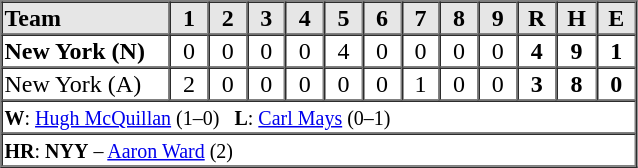<table border=1 cellspacing=0 width=425 style="margin-left:3em;">
<tr style="text-align:center; background-color:#e6e6e6;">
<th align=left width=125>Team</th>
<th width=25>1</th>
<th width=25>2</th>
<th width=25>3</th>
<th width=25>4</th>
<th width=25>5</th>
<th width=25>6</th>
<th width=25>7</th>
<th width=25>8</th>
<th width=25>9</th>
<th width=25>R</th>
<th width=25>H</th>
<th width=25>E</th>
</tr>
<tr style="text-align:center;">
<td align=left><strong>New York (N)</strong></td>
<td>0</td>
<td>0</td>
<td>0</td>
<td>0</td>
<td>4</td>
<td>0</td>
<td>0</td>
<td>0</td>
<td>0</td>
<td><strong>4</strong></td>
<td><strong>9</strong></td>
<td><strong>1</strong></td>
</tr>
<tr style="text-align:center;">
<td align=left>New York (A)</td>
<td>2</td>
<td>0</td>
<td>0</td>
<td>0</td>
<td>0</td>
<td>0</td>
<td>1</td>
<td>0</td>
<td>0</td>
<td><strong>3</strong></td>
<td><strong>8</strong></td>
<td><strong>0</strong></td>
</tr>
<tr style="text-align:left;">
<td colspan=13><small><strong>W</strong>: <a href='#'>Hugh McQuillan</a> (1–0)   <strong>L</strong>: <a href='#'>Carl Mays</a> (0–1)</small></td>
</tr>
<tr style="text-align:left;">
<td colspan=18><small><strong>HR</strong>: <strong>NYY</strong> – <a href='#'>Aaron Ward</a> (2)</small></td>
</tr>
</table>
